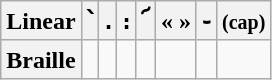<table class="wikitable" style="text-align:center">
<tr>
<th>Linear</th>
<th>՝</th>
<th>․</th>
<th>։</th>
<th>՜</th>
<th>« »</th>
<th>֊</th>
<th><small>(cap)</small></th>
</tr>
<tr>
<th>Braille</th>
<td></td>
<td></td>
<td></td>
<td></td>
<td></td>
<td></td>
<td></td>
</tr>
</table>
